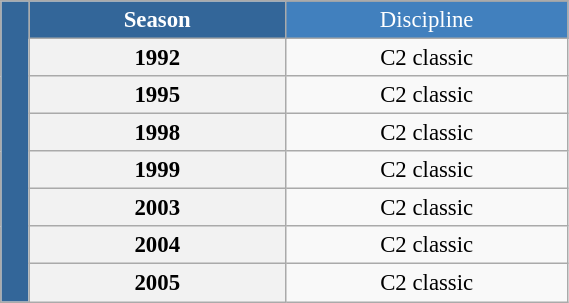<table class="wikitable"  style="font-size:95%; text-align:center; border:gray solid 1px; width:30%;">
<tr style="background:#369; color:white;">
<td rowspan="22" style="width:1%;"></td>
<td rowspan="2" style="width:10%;"><strong>Season</strong></td>
</tr>
<tr style="background:#4180be; color:white;">
<td style="width:10%;">Discipline</td>
</tr>
<tr>
<th>1992</th>
<td>C2 classic</td>
</tr>
<tr>
<th>1995</th>
<td>C2 classic</td>
</tr>
<tr>
<th>1998</th>
<td>C2 classic</td>
</tr>
<tr>
<th>1999</th>
<td>C2 classic</td>
</tr>
<tr>
<th>2003</th>
<td>C2 classic</td>
</tr>
<tr>
<th>2004</th>
<td>C2 classic</td>
</tr>
<tr>
<th>2005</th>
<td>C2 classic</td>
</tr>
</table>
